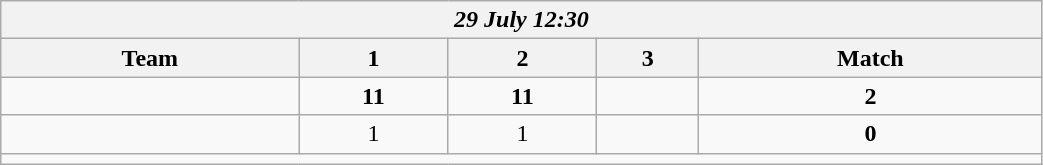<table class=wikitable style="text-align:center; width: 55%">
<tr>
<th colspan=10><em>29 July 12:30</em></th>
</tr>
<tr>
<th>Team</th>
<th>1</th>
<th>2</th>
<th>3</th>
<th>Match</th>
</tr>
<tr>
<td align=left><strong><br></strong></td>
<td><strong>11</strong></td>
<td><strong>11</strong></td>
<td></td>
<td><strong>2</strong></td>
</tr>
<tr>
<td align=left><br></td>
<td>1</td>
<td>1</td>
<td></td>
<td><strong>0</strong></td>
</tr>
<tr>
<td colspan=10></td>
</tr>
</table>
